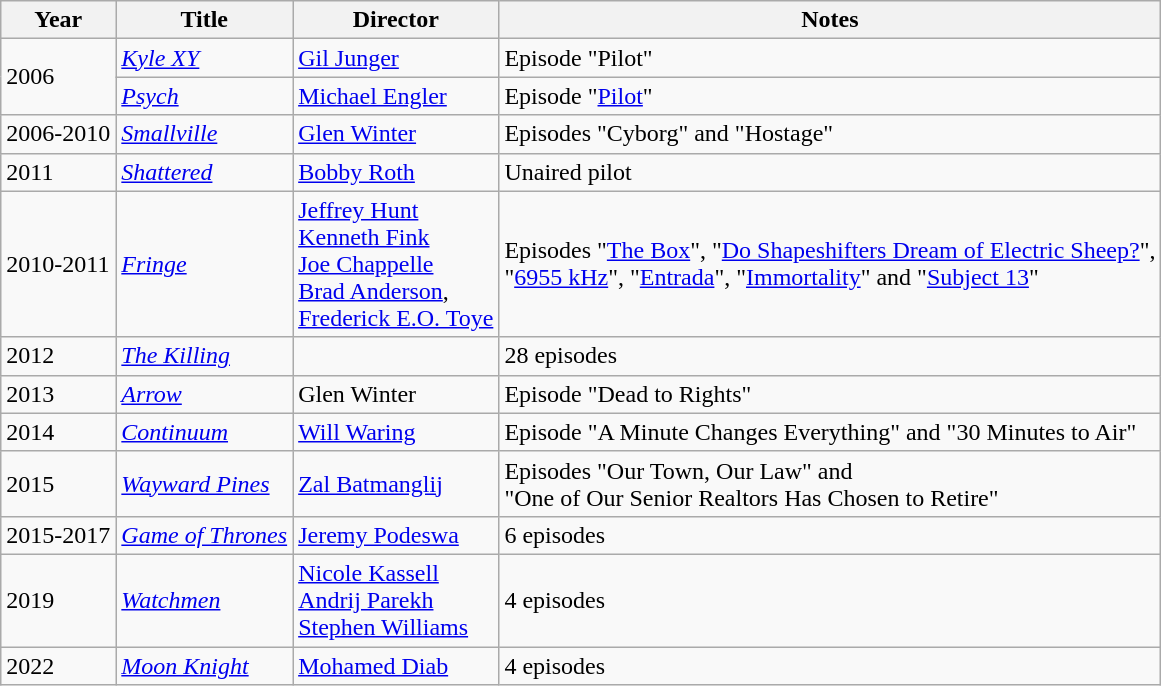<table class="wikitable">
<tr>
<th>Year</th>
<th>Title</th>
<th>Director</th>
<th>Notes</th>
</tr>
<tr>
<td rowspan=2>2006</td>
<td><em><a href='#'>Kyle XY</a></em></td>
<td><a href='#'>Gil Junger</a></td>
<td>Episode "Pilot"</td>
</tr>
<tr>
<td><em><a href='#'>Psych</a></em></td>
<td><a href='#'>Michael Engler</a></td>
<td>Episode "<a href='#'>Pilot</a>"</td>
</tr>
<tr>
<td>2006-2010</td>
<td><em><a href='#'>Smallville</a></em></td>
<td><a href='#'>Glen Winter</a></td>
<td>Episodes "Cyborg" and "Hostage"</td>
</tr>
<tr>
<td>2011</td>
<td><em><a href='#'>Shattered</a></em></td>
<td><a href='#'>Bobby Roth</a></td>
<td>Unaired pilot</td>
</tr>
<tr>
<td>2010-2011</td>
<td><em><a href='#'>Fringe</a></em></td>
<td><a href='#'>Jeffrey Hunt</a><br><a href='#'>Kenneth Fink</a><br><a href='#'>Joe Chappelle</a><br><a href='#'>Brad Anderson</a>,<br><a href='#'>Frederick E.O. Toye</a></td>
<td>Episodes "<a href='#'>The Box</a>", "<a href='#'>Do Shapeshifters Dream of Electric Sheep?</a>",<br>"<a href='#'>6955 kHz</a>", "<a href='#'>Entrada</a>", "<a href='#'>Immortality</a>" and "<a href='#'>Subject 13</a>"</td>
</tr>
<tr>
<td>2012</td>
<td><em><a href='#'>The Killing</a></em></td>
<td></td>
<td>28 episodes</td>
</tr>
<tr>
<td>2013</td>
<td><em><a href='#'>Arrow</a></em></td>
<td>Glen Winter</td>
<td>Episode "Dead to Rights"</td>
</tr>
<tr>
<td>2014</td>
<td><em><a href='#'>Continuum</a></em></td>
<td><a href='#'>Will Waring</a></td>
<td>Episode "A Minute Changes Everything" and "30 Minutes to Air"</td>
</tr>
<tr>
<td>2015</td>
<td><em><a href='#'>Wayward Pines</a></em></td>
<td><a href='#'>Zal Batmanglij</a></td>
<td>Episodes "Our Town, Our Law" and<br>"One of Our Senior Realtors Has Chosen to Retire"</td>
</tr>
<tr>
<td>2015-2017</td>
<td><em><a href='#'>Game of Thrones</a></em></td>
<td><a href='#'>Jeremy Podeswa</a></td>
<td>6 episodes</td>
</tr>
<tr>
<td>2019</td>
<td><em><a href='#'>Watchmen</a></em></td>
<td><a href='#'>Nicole Kassell</a><br><a href='#'>Andrij Parekh</a><br><a href='#'>Stephen Williams</a></td>
<td>4 episodes</td>
</tr>
<tr>
<td>2022</td>
<td><em><a href='#'>Moon Knight</a></em></td>
<td><a href='#'>Mohamed Diab</a></td>
<td>4 episodes</td>
</tr>
</table>
